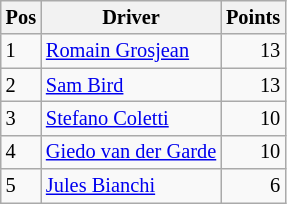<table class="wikitable" style="font-size: 85%;">
<tr>
<th>Pos</th>
<th>Driver</th>
<th>Points</th>
</tr>
<tr>
<td>1</td>
<td> <a href='#'>Romain Grosjean</a></td>
<td align="right">13</td>
</tr>
<tr>
<td>2</td>
<td> <a href='#'>Sam Bird</a></td>
<td align="right">13</td>
</tr>
<tr>
<td>3</td>
<td> <a href='#'>Stefano Coletti</a></td>
<td align="right">10</td>
</tr>
<tr>
<td>4</td>
<td> <a href='#'>Giedo van der Garde</a></td>
<td align="right">10</td>
</tr>
<tr>
<td>5</td>
<td> <a href='#'>Jules Bianchi</a></td>
<td align="right">6</td>
</tr>
</table>
